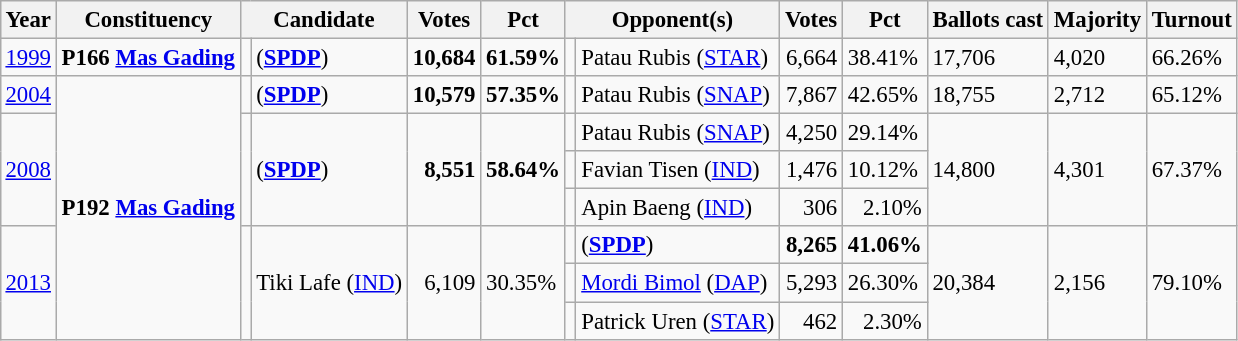<table class="wikitable" style="margin:0.5em ; font-size:95%">
<tr>
<th>Year</th>
<th>Constituency</th>
<th colspan=2>Candidate</th>
<th>Votes</th>
<th>Pct</th>
<th colspan=2>Opponent(s)</th>
<th>Votes</th>
<th>Pct</th>
<th>Ballots cast</th>
<th>Majority</th>
<th>Turnout</th>
</tr>
<tr>
<td><a href='#'>1999</a></td>
<td><strong>P166 <a href='#'>Mas Gading</a></strong></td>
<td></td>
<td> (<a href='#'><strong>SPDP</strong></a>)</td>
<td align="right"><strong>10,684</strong></td>
<td><strong>61.59%</strong></td>
<td></td>
<td>Patau Rubis (<a href='#'>STAR</a>)</td>
<td align="right">6,664</td>
<td>38.41%</td>
<td>17,706</td>
<td>4,020</td>
<td>66.26%</td>
</tr>
<tr>
<td><a href='#'>2004</a></td>
<td rowspan=7><strong>P192 <a href='#'>Mas Gading</a></strong></td>
<td></td>
<td> (<a href='#'><strong>SPDP</strong></a>)</td>
<td align="right"><strong>10,579</strong></td>
<td><strong>57.35%</strong></td>
<td bgcolor=></td>
<td>Patau Rubis (<a href='#'>SNAP</a>)</td>
<td align="right">7,867</td>
<td>42.65%</td>
<td>18,755</td>
<td>2,712</td>
<td>65.12%</td>
</tr>
<tr>
<td rowspan=3><a href='#'>2008</a></td>
<td rowspan=3 ></td>
<td rowspan=3> (<a href='#'><strong>SPDP</strong></a>)</td>
<td rowspan=3 align="right"><strong>8,551</strong></td>
<td rowspan=3><strong>58.64%</strong></td>
<td bgcolor=></td>
<td>Patau Rubis (<a href='#'>SNAP</a>)</td>
<td align="right">4,250</td>
<td>29.14%</td>
<td rowspan=3>14,800</td>
<td rowspan=3>4,301</td>
<td rowspan=3>67.37%</td>
</tr>
<tr>
<td></td>
<td>Favian Tisen (<a href='#'>IND</a>)</td>
<td align="right">1,476</td>
<td>10.12%</td>
</tr>
<tr>
<td></td>
<td>Apin Baeng (<a href='#'>IND</a>)</td>
<td align="right">306</td>
<td align="right">2.10%</td>
</tr>
<tr>
<td rowspan=3><a href='#'>2013</a></td>
<td rowspan=3 ></td>
<td rowspan=3>Tiki Lafe (<a href='#'>IND</a>)</td>
<td rowspan=3 align="right">6,109</td>
<td rowspan=3>30.35%</td>
<td></td>
<td> (<a href='#'><strong>SPDP</strong></a>)</td>
<td align="right"><strong>8,265</strong></td>
<td><strong>41.06%</strong></td>
<td rowspan=3>20,384</td>
<td rowspan=3>2,156</td>
<td rowspan=3>79.10%</td>
</tr>
<tr>
<td></td>
<td><a href='#'>Mordi Bimol</a> (<a href='#'>DAP</a>)</td>
<td align="right">5,293</td>
<td>26.30%</td>
</tr>
<tr>
<td></td>
<td>Patrick Uren (<a href='#'>STAR</a>)</td>
<td align="right">462</td>
<td align="right">2.30%</td>
</tr>
</table>
